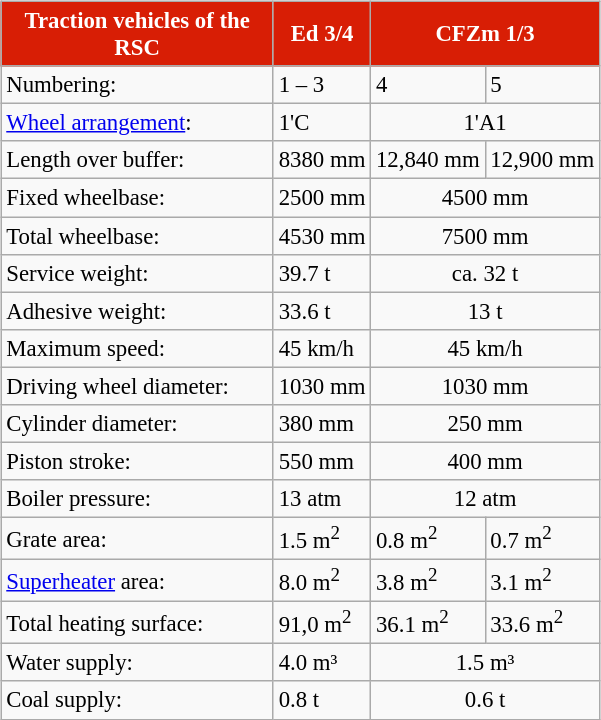<table class="wikitable" style="float: right; clear:right; font-size:95%; width:400px;">
<tr>
<th style="background:#D81E05; color:#FFFFFF;">Traction vehicles of the RSC</th>
<th style="background-color:#D81E05; color:#FFFFFF;">Ed 3/4</th>
<th colspan="2" style="background-color:#D81E05; color:#FFFFFF;">CFZm 1/3</th>
</tr>
<tr>
<td>Numbering:</td>
<td>1 – 3</td>
<td>4</td>
<td>5</td>
</tr>
<tr>
<td><a href='#'>Wheel arrangement</a>:</td>
<td>1'C</td>
<td colspan="2" align="center">1'A1</td>
</tr>
<tr>
<td>Length over buffer:</td>
<td>8380 mm</td>
<td>12,840 mm</td>
<td>12,900 mm</td>
</tr>
<tr>
<td>Fixed wheelbase:</td>
<td>2500 mm</td>
<td colspan="2" align="center">4500 mm</td>
</tr>
<tr>
<td>Total wheelbase:</td>
<td>4530 mm</td>
<td colspan="2" align="center">7500 mm</td>
</tr>
<tr>
<td>Service weight:</td>
<td>39.7 t</td>
<td colspan="2" align="center">ca. 32 t</td>
</tr>
<tr>
<td>Adhesive weight:</td>
<td>33.6 t</td>
<td colspan="2" align="center">13 t</td>
</tr>
<tr>
<td>Maximum speed:</td>
<td>45 km/h</td>
<td colspan="2" align="center">45 km/h</td>
</tr>
<tr>
<td>Driving wheel diameter:</td>
<td>1030 mm</td>
<td colspan="2" align="center">1030 mm</td>
</tr>
<tr>
<td>Cylinder diameter:</td>
<td>380 mm</td>
<td colspan="2" align="center">250 mm</td>
</tr>
<tr>
<td>Piston stroke:</td>
<td>550 mm</td>
<td colspan="2" align="center">400 mm</td>
</tr>
<tr>
<td>Boiler pressure:</td>
<td>13 atm</td>
<td colspan="2" align="center">12 atm</td>
</tr>
<tr>
<td>Grate area:</td>
<td>1.5 m<sup>2</sup></td>
<td>0.8 m<sup>2</sup></td>
<td>0.7 m<sup>2</sup></td>
</tr>
<tr>
<td><a href='#'>Superheater</a> area:</td>
<td>8.0 m<sup>2</sup></td>
<td>3.8 m<sup>2</sup></td>
<td>3.1 m<sup>2</sup></td>
</tr>
<tr>
<td>Total heating surface:</td>
<td>91,0 m<sup>2</sup></td>
<td>36.1 m<sup>2</sup></td>
<td>33.6 m<sup>2</sup></td>
</tr>
<tr>
<td>Water supply:</td>
<td>4.0 m³</td>
<td colspan="2" align="center">1.5 m³</td>
</tr>
<tr>
<td>Coal supply:</td>
<td>0.8 t</td>
<td colspan="2" align="center">0.6 t</td>
</tr>
</table>
